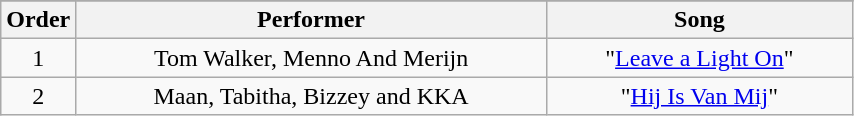<table class="wikitable" style="text-align:center; width:45%;">
<tr>
</tr>
<tr>
<th style="width:01%;">Order</th>
<th style="width:60%;">Performer</th>
<th style="width:39%;">Song</th>
</tr>
<tr>
<td>1</td>
<td>Tom Walker, Menno And Merijn</td>
<td>"<a href='#'>Leave a Light On</a>"</td>
</tr>
<tr>
<td>2</td>
<td>Maan, Tabitha, Bizzey and KKA</td>
<td>"<a href='#'>Hij Is Van Mij</a>"</td>
</tr>
</table>
